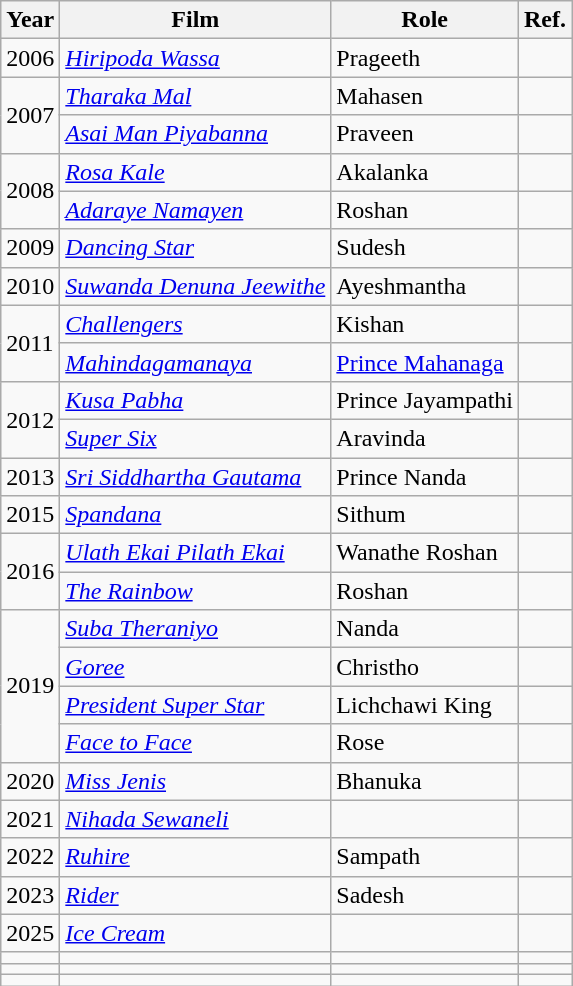<table class="wikitable">
<tr>
<th>Year</th>
<th>Film</th>
<th>Role</th>
<th>Ref.</th>
</tr>
<tr>
<td>2006</td>
<td><em><a href='#'>Hiripoda Wassa</a></em></td>
<td>Prageeth</td>
<td></td>
</tr>
<tr>
<td rowspan="2">2007</td>
<td><em><a href='#'>Tharaka Mal</a></em></td>
<td>Mahasen</td>
<td></td>
</tr>
<tr>
<td><em><a href='#'>Asai Man Piyabanna</a></em></td>
<td>Praveen</td>
<td></td>
</tr>
<tr>
<td rowspan="2">2008</td>
<td><em><a href='#'>Rosa Kale</a></em></td>
<td>Akalanka</td>
<td></td>
</tr>
<tr>
<td><em><a href='#'>Adaraye Namayen</a></em></td>
<td>Roshan</td>
<td></td>
</tr>
<tr>
<td>2009</td>
<td><em><a href='#'>Dancing Star</a></em></td>
<td>Sudesh</td>
<td></td>
</tr>
<tr>
<td>2010</td>
<td><em><a href='#'>Suwanda Denuna Jeewithe</a></em></td>
<td>Ayeshmantha</td>
<td></td>
</tr>
<tr>
<td rowspan="2">2011</td>
<td><em><a href='#'>Challengers</a></em></td>
<td>Kishan</td>
<td></td>
</tr>
<tr>
<td><em><a href='#'>Mahindagamanaya</a></em></td>
<td><a href='#'>Prince Mahanaga</a></td>
<td></td>
</tr>
<tr>
<td rowspan="2">2012</td>
<td><em><a href='#'>Kusa Pabha</a></em></td>
<td>Prince Jayampathi</td>
<td></td>
</tr>
<tr>
<td><em><a href='#'>Super Six</a></em></td>
<td>Aravinda</td>
<td></td>
</tr>
<tr>
<td>2013</td>
<td><em><a href='#'>Sri Siddhartha Gautama</a></em></td>
<td>Prince Nanda</td>
<td></td>
</tr>
<tr>
<td>2015</td>
<td><em><a href='#'>Spandana</a></em></td>
<td>Sithum</td>
<td></td>
</tr>
<tr>
<td rowspan="2">2016</td>
<td><em><a href='#'>Ulath Ekai Pilath Ekai</a></em></td>
<td>Wanathe Roshan</td>
<td></td>
</tr>
<tr>
<td><em><a href='#'>The Rainbow</a></em></td>
<td>Roshan</td>
<td></td>
</tr>
<tr>
<td rowspan="4">2019</td>
<td><em><a href='#'>Suba Theraniyo</a></em></td>
<td>Nanda</td>
<td></td>
</tr>
<tr>
<td><em><a href='#'>Goree</a></em></td>
<td>Christho</td>
<td></td>
</tr>
<tr>
<td><em><a href='#'>President Super Star</a></em></td>
<td>Lichchawi King</td>
<td></td>
</tr>
<tr>
<td><em><a href='#'>Face to Face</a></em></td>
<td>Rose</td>
<td></td>
</tr>
<tr>
<td>2020</td>
<td><em><a href='#'>Miss Jenis</a></em></td>
<td>Bhanuka</td>
<td></td>
</tr>
<tr>
<td>2021</td>
<td><em><a href='#'>Nihada Sewaneli</a></em></td>
<td></td>
<td></td>
</tr>
<tr>
<td>2022</td>
<td><em><a href='#'>Ruhire</a></em></td>
<td>Sampath</td>
<td></td>
</tr>
<tr>
<td>2023</td>
<td><em><a href='#'>Rider</a></em></td>
<td>Sadesh</td>
<td></td>
</tr>
<tr>
<td>2025</td>
<td><em><a href='#'>Ice Cream</a></em></td>
<td></td>
<td></td>
</tr>
<tr>
<td></td>
<td></td>
<td></td>
<td></td>
</tr>
<tr>
<td></td>
<td></td>
<td></td>
<td></td>
</tr>
<tr>
<td></td>
<td></td>
<td></td>
<td></td>
</tr>
</table>
